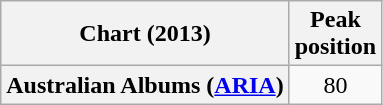<table class="wikitable plainrowheaders">
<tr>
<th scope="col">Chart (2013)</th>
<th scope="col">Peak<br>position</th>
</tr>
<tr>
<th scope="row">Australian Albums (<a href='#'>ARIA</a>)</th>
<td align="center">80</td>
</tr>
</table>
